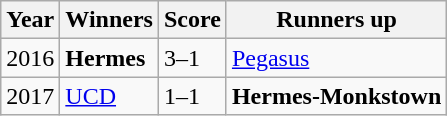<table class="wikitable collapsible">
<tr>
<th>Year</th>
<th>Winners</th>
<th>Score</th>
<th>Runners up</th>
</tr>
<tr>
<td>2016</td>
<td><strong>Hermes</strong></td>
<td>3–1</td>
<td><a href='#'>Pegasus</a></td>
</tr>
<tr>
<td>2017</td>
<td><a href='#'>UCD</a></td>
<td>1–1</td>
<td><strong>Hermes-Monkstown</strong></td>
</tr>
</table>
